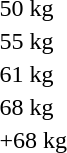<table>
<tr>
<td rowspan=2>50 kg</td>
<td rowspan=2></td>
<td rowspan=2></td>
<td></td>
</tr>
<tr>
<td></td>
</tr>
<tr>
<td rowspan=2>55 kg</td>
<td rowspan=2></td>
<td rowspan=2></td>
<td></td>
</tr>
<tr>
<td></td>
</tr>
<tr>
<td rowspan=2>61 kg</td>
<td rowspan=2></td>
<td rowspan=2></td>
<td></td>
</tr>
<tr>
<td></td>
</tr>
<tr>
<td rowspan=2>68 kg</td>
<td rowspan=2></td>
<td rowspan=2></td>
<td></td>
</tr>
<tr>
<td></td>
</tr>
<tr>
<td rowspan=2>+68 kg</td>
<td rowspan=2></td>
<td rowspan=2></td>
<td></td>
</tr>
<tr>
<td></td>
</tr>
</table>
